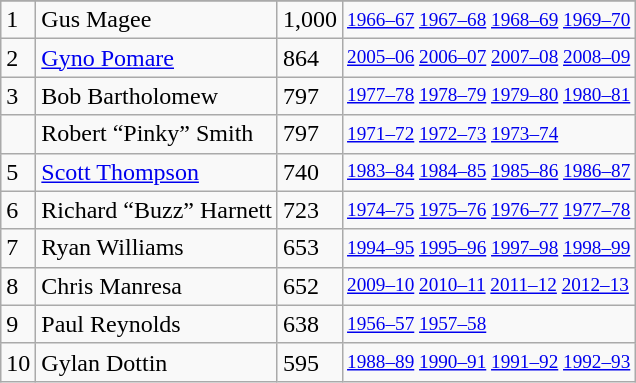<table class="wikitable">
<tr>
</tr>
<tr>
<td>1</td>
<td>Gus Magee</td>
<td>1,000</td>
<td style="font-size:80%;"><a href='#'>1966–67</a> <a href='#'>1967–68</a> <a href='#'>1968–69</a> <a href='#'>1969–70</a></td>
</tr>
<tr>
<td>2</td>
<td><a href='#'>Gyno Pomare</a></td>
<td>864</td>
<td style="font-size:80%;"><a href='#'>2005–06</a> <a href='#'>2006–07</a> <a href='#'>2007–08</a> <a href='#'>2008–09</a></td>
</tr>
<tr>
<td>3</td>
<td>Bob Bartholomew</td>
<td>797</td>
<td style="font-size:80%;"><a href='#'>1977–78</a> <a href='#'>1978–79</a> <a href='#'>1979–80</a> <a href='#'>1980–81</a></td>
</tr>
<tr>
<td></td>
<td>Robert “Pinky” Smith</td>
<td>797</td>
<td style="font-size:80%;"><a href='#'>1971–72</a> <a href='#'>1972–73</a> <a href='#'>1973–74</a></td>
</tr>
<tr>
<td>5</td>
<td><a href='#'>Scott Thompson</a></td>
<td>740</td>
<td style="font-size:80%;"><a href='#'>1983–84</a> <a href='#'>1984–85</a> <a href='#'>1985–86</a> <a href='#'>1986–87</a></td>
</tr>
<tr>
<td>6</td>
<td>Richard “Buzz” Harnett</td>
<td>723</td>
<td style="font-size:80%;"><a href='#'>1974–75</a> <a href='#'>1975–76</a> <a href='#'>1976–77</a> <a href='#'>1977–78</a></td>
</tr>
<tr>
<td>7</td>
<td>Ryan Williams</td>
<td>653</td>
<td style="font-size:80%;"><a href='#'>1994–95</a> <a href='#'>1995–96</a> <a href='#'>1997–98</a> <a href='#'>1998–99</a></td>
</tr>
<tr>
<td>8</td>
<td>Chris Manresa</td>
<td>652</td>
<td style="font-size:80%;"><a href='#'>2009–10</a> <a href='#'>2010–11</a> <a href='#'>2011–12</a> <a href='#'>2012–13</a></td>
</tr>
<tr>
<td>9</td>
<td>Paul Reynolds</td>
<td>638</td>
<td style="font-size:80%;"><a href='#'>1956–57</a> <a href='#'>1957–58</a></td>
</tr>
<tr>
<td>10</td>
<td>Gylan Dottin</td>
<td>595</td>
<td style="font-size:80%;"><a href='#'>1988–89</a> <a href='#'>1990–91</a> <a href='#'>1991–92</a> <a href='#'>1992–93</a></td>
</tr>
</table>
